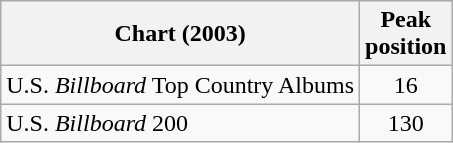<table class="wikitable">
<tr>
<th>Chart (2003)</th>
<th>Peak<br>position</th>
</tr>
<tr>
<td>U.S. <em>Billboard</em> Top Country Albums</td>
<td align="center">16</td>
</tr>
<tr>
<td>U.S. <em>Billboard</em> 200</td>
<td align="center">130</td>
</tr>
</table>
